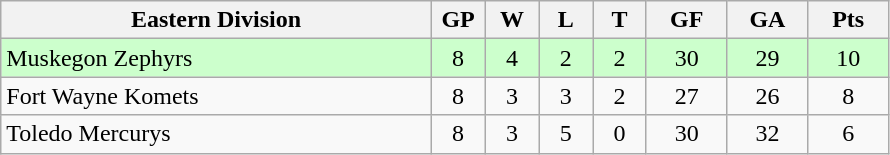<table class="wikitable">
<tr>
<th width="40%">Eastern Division</th>
<th width="5%">GP</th>
<th width="5%">W</th>
<th width="5%">L</th>
<th width="5%">T</th>
<th width="7.5%">GF</th>
<th width="7.5%">GA</th>
<th width="7.5%">Pts</th>
</tr>
<tr align="center" bgcolor="#CCFFCC">
<td align="left">Muskegon Zephyrs</td>
<td>8</td>
<td>4</td>
<td>2</td>
<td>2</td>
<td>30</td>
<td>29</td>
<td>10</td>
</tr>
<tr align="center">
<td align="left">Fort Wayne Komets</td>
<td>8</td>
<td>3</td>
<td>3</td>
<td>2</td>
<td>27</td>
<td>26</td>
<td>8</td>
</tr>
<tr align="center">
<td align="left">Toledo Mercurys</td>
<td>8</td>
<td>3</td>
<td>5</td>
<td>0</td>
<td>30</td>
<td>32</td>
<td>6</td>
</tr>
</table>
